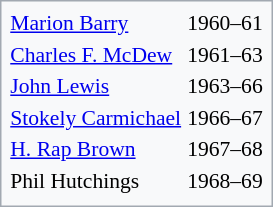<table style="font-size: 90%; border: 1px solid #a2a9b1; padding:0.2em; color: black; background-color: #f8f9fa; float:right;">
<tr>
<td><a href='#'>Marion Barry</a></td>
<td>1960–61</td>
</tr>
<tr>
<td><a href='#'>Charles F. McDew</a></td>
<td>1961–63</td>
</tr>
<tr>
<td><a href='#'>John Lewis</a></td>
<td>1963–66</td>
</tr>
<tr>
<td><a href='#'>Stokely Carmichael</a></td>
<td>1966–67</td>
</tr>
<tr>
<td><a href='#'>H. Rap Brown</a></td>
<td>1967–68</td>
</tr>
<tr>
<td>Phil Hutchings</td>
<td>1968–69</td>
</tr>
<tr>
</tr>
</table>
